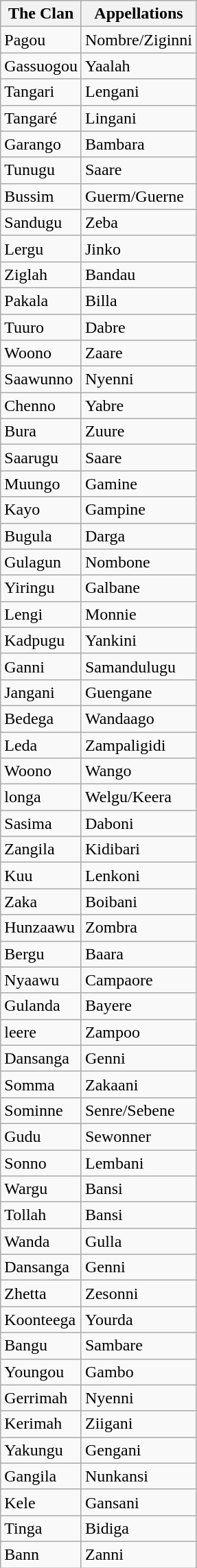<table class="wikitable">
<tr>
<th>The Clan</th>
<th>Appellations</th>
</tr>
<tr>
<td>Pagou</td>
<td>Nombre/Ziginni</td>
</tr>
<tr>
<td>Gassuogou</td>
<td>Yaalah</td>
</tr>
<tr>
<td>Tangari</td>
<td>Lengani</td>
</tr>
<tr>
<td>Tangaré</td>
<td>Lingani</td>
</tr>
<tr>
<td>Garango</td>
<td>Bambara</td>
</tr>
<tr>
<td>Tunugu</td>
<td>Saare</td>
</tr>
<tr>
<td>Bussim</td>
<td>Guerm/Guerne</td>
</tr>
<tr>
<td>Sandugu</td>
<td>Zeba</td>
</tr>
<tr>
<td>Lergu</td>
<td>Jinko</td>
</tr>
<tr>
<td>Ziglah</td>
<td>Bandau</td>
</tr>
<tr>
<td>Pakala</td>
<td>Billa</td>
</tr>
<tr>
<td>Tuuro</td>
<td>Dabre</td>
</tr>
<tr>
<td>Woono</td>
<td>Zaare</td>
</tr>
<tr>
<td>Saawunno</td>
<td>Nyenni</td>
</tr>
<tr>
<td>Chenno</td>
<td>Yabre</td>
</tr>
<tr>
<td>Bura</td>
<td>Zuure</td>
</tr>
<tr>
<td>Saarugu</td>
<td>Saare</td>
</tr>
<tr>
<td>Muungo</td>
<td>Gamine</td>
</tr>
<tr>
<td>Kayo</td>
<td>Gampine</td>
</tr>
<tr>
<td>Bugula</td>
<td>Darga</td>
</tr>
<tr>
<td>Gulagun</td>
<td>Nombone</td>
</tr>
<tr>
<td>Yiringu</td>
<td>Galbane</td>
</tr>
<tr>
<td>Lengi</td>
<td>Monnie</td>
</tr>
<tr>
<td>Kadpugu</td>
<td>Yankini</td>
</tr>
<tr>
<td>Ganni</td>
<td>Samandulugu</td>
</tr>
<tr>
<td>Jangani</td>
<td>Guengane</td>
</tr>
<tr>
<td>Bedega</td>
<td>Wandaago</td>
</tr>
<tr>
<td>Leda</td>
<td>Zampaligidi</td>
</tr>
<tr>
<td>Woono</td>
<td>Wango</td>
</tr>
<tr>
<td>longa</td>
<td>Welgu/Keera</td>
</tr>
<tr>
<td>Sasima</td>
<td>Daboni</td>
</tr>
<tr>
<td>Zangila</td>
<td>Kidibari</td>
</tr>
<tr>
<td>Kuu</td>
<td>Lenkoni</td>
</tr>
<tr>
<td>Zaka</td>
<td>Boibani</td>
</tr>
<tr>
<td>Hunzaawu</td>
<td>Zombra</td>
</tr>
<tr>
<td>Bergu</td>
<td>Baara</td>
</tr>
<tr>
<td>Nyaawu</td>
<td>Campaore</td>
</tr>
<tr>
<td>Gulanda</td>
<td>Bayere</td>
</tr>
<tr>
<td>leere</td>
<td>Zampoo</td>
</tr>
<tr>
<td>Dansanga</td>
<td>Genni</td>
</tr>
<tr>
<td>Somma</td>
<td>Zakaani</td>
</tr>
<tr>
<td>Sominne</td>
<td>Senre/Sebene</td>
</tr>
<tr>
<td>Gudu</td>
<td>Sewonner</td>
</tr>
<tr>
<td>Sonno</td>
<td>Lembani</td>
</tr>
<tr>
<td>Wargu</td>
<td>Bansi</td>
</tr>
<tr>
<td>Tollah</td>
<td>Bansi</td>
</tr>
<tr>
<td>Wanda</td>
<td>Gulla</td>
</tr>
<tr>
<td>Dansanga</td>
<td>Genni</td>
</tr>
<tr>
<td>Zhetta</td>
<td>Zesonni</td>
</tr>
<tr>
<td>Koonteega</td>
<td>Yourda</td>
</tr>
<tr>
<td>Bangu</td>
<td>Sambare</td>
</tr>
<tr>
<td>Youngou</td>
<td>Gambo</td>
</tr>
<tr>
<td>Gerrimah</td>
<td>Nyenni</td>
</tr>
<tr>
<td>Kerimah</td>
<td>Ziigani</td>
</tr>
<tr>
<td>Yakungu</td>
<td>Gengani</td>
</tr>
<tr>
<td>Gangila</td>
<td>Nunkansi</td>
</tr>
<tr>
<td>Kele</td>
<td>Gansani</td>
</tr>
<tr>
<td>Tinga</td>
<td>Bidiga</td>
</tr>
<tr>
<td>Bann</td>
<td>Zanni</td>
</tr>
</table>
